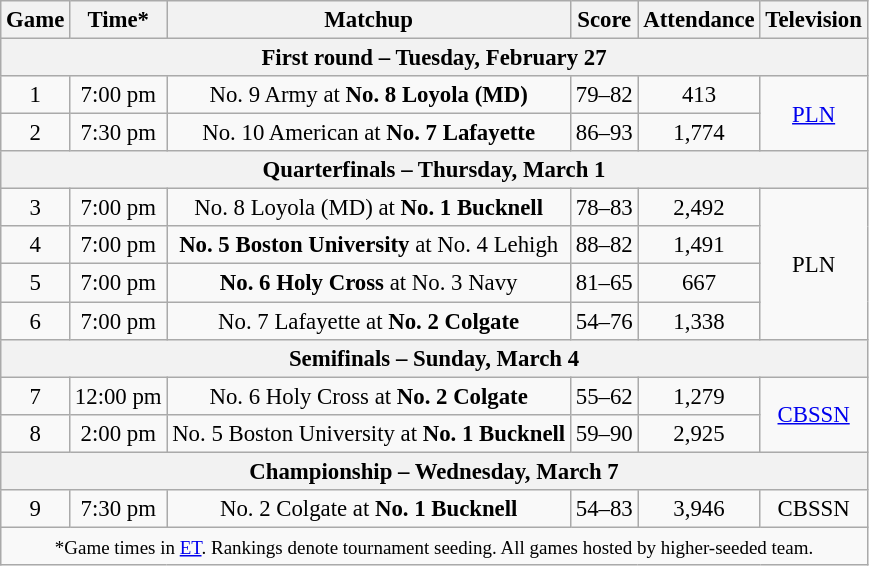<table class="wikitable" style="text-align:center;font-size: 95%">
<tr>
<th>Game</th>
<th>Time*</th>
<th>Matchup</th>
<th>Score</th>
<th>Attendance</th>
<th>Television</th>
</tr>
<tr>
<th colspan=6>First round – Tuesday, February 27</th>
</tr>
<tr>
<td>1</td>
<td>7:00 pm</td>
<td>No. 9 Army at <strong>No. 8 Loyola (MD)</strong></td>
<td>79–82</td>
<td>413</td>
<td rowspan=2><a href='#'>PLN</a></td>
</tr>
<tr>
<td>2</td>
<td>7:30 pm</td>
<td>No. 10 American at <strong>No. 7 Lafayette</strong></td>
<td>86–93</td>
<td>1,774</td>
</tr>
<tr>
<th colspan=6>Quarterfinals – Thursday, March 1</th>
</tr>
<tr>
<td>3</td>
<td>7:00 pm</td>
<td>No. 8 Loyola (MD) at <strong>No. 1 Bucknell</strong></td>
<td>78–83</td>
<td>2,492</td>
<td rowspan=4>PLN</td>
</tr>
<tr>
<td>4</td>
<td>7:00 pm</td>
<td><strong>No. 5 Boston University</strong> at No. 4 Lehigh</td>
<td>88–82</td>
<td>1,491</td>
</tr>
<tr>
<td>5</td>
<td>7:00 pm</td>
<td><strong>No. 6 Holy Cross</strong> at No. 3 Navy</td>
<td>81–65</td>
<td>667</td>
</tr>
<tr>
<td>6</td>
<td>7:00 pm</td>
<td>No. 7 Lafayette at <strong>No. 2 Colgate</strong></td>
<td>54–76</td>
<td>1,338</td>
</tr>
<tr>
<th colspan=6>Semifinals – Sunday, March 4</th>
</tr>
<tr>
<td>7</td>
<td>12:00 pm</td>
<td>No. 6 Holy Cross at <strong>No. 2 Colgate</strong></td>
<td>55–62</td>
<td>1,279</td>
<td rowspan=2><a href='#'>CBSSN</a></td>
</tr>
<tr>
<td>8</td>
<td>2:00 pm</td>
<td>No. 5 Boston University at <strong>No. 1 Bucknell</strong></td>
<td>59–90</td>
<td>2,925</td>
</tr>
<tr>
<th colspan=6>Championship – Wednesday, March 7</th>
</tr>
<tr>
<td>9</td>
<td>7:30 pm</td>
<td>No. 2 Colgate at <strong>No. 1 Bucknell</strong></td>
<td>54–83</td>
<td>3,946</td>
<td>CBSSN</td>
</tr>
<tr>
<td colspan=6><small>*Game times in <a href='#'>ET</a>. Rankings denote tournament seeding. All games hosted by higher-seeded team.</small></td>
</tr>
</table>
